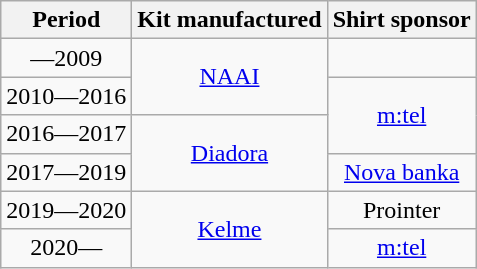<table class="wikitable" style="text-align: center">
<tr>
<th>Period</th>
<th>Kit manufactured</th>
<th>Shirt sponsor</th>
</tr>
<tr>
<td>—2009</td>
<td rowspan=2><a href='#'>NAAI</a></td>
</tr>
<tr>
<td>2010—2016</td>
<td rowspan=2><a href='#'>m:tel</a></td>
</tr>
<tr>
<td>2016—2017</td>
<td rowspan=2><a href='#'>Diadora</a></td>
</tr>
<tr>
<td>2017—2019</td>
<td><a href='#'>Nova banka</a></td>
</tr>
<tr>
<td>2019—2020</td>
<td rowspan=2><a href='#'>Kelme</a></td>
<td>Prointer</td>
</tr>
<tr>
<td>2020—</td>
<td><a href='#'>m:tel</a></td>
</tr>
</table>
